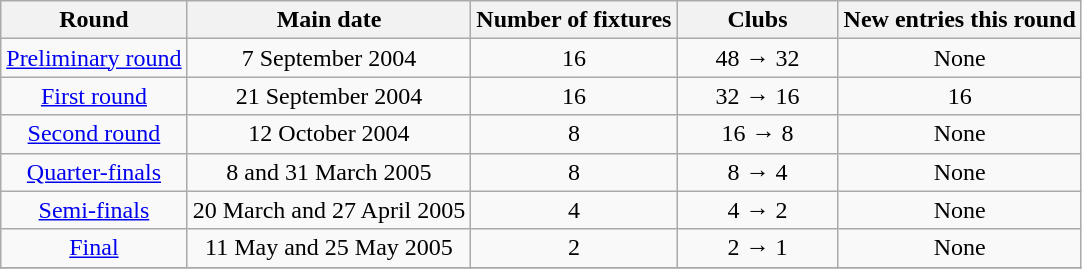<table class="wikitable" style="text-align:center">
<tr>
<th>Round</th>
<th>Main date</th>
<th>Number of fixtures</th>
<th width=100>Clubs</th>
<th>New entries this round</th>
</tr>
<tr>
<td><a href='#'>Preliminary round</a></td>
<td>7 September 2004</td>
<td>16</td>
<td>48 → 32</td>
<td>None</td>
</tr>
<tr>
<td><a href='#'>First round</a></td>
<td>21 September 2004</td>
<td>16</td>
<td>32 → 16</td>
<td>16</td>
</tr>
<tr>
<td><a href='#'>Second round</a></td>
<td>12 October 2004</td>
<td>8</td>
<td>16 → 8</td>
<td>None</td>
</tr>
<tr>
<td><a href='#'>Quarter-finals</a></td>
<td>8 and 31 March 2005</td>
<td>8</td>
<td>8 → 4</td>
<td>None</td>
</tr>
<tr>
<td><a href='#'>Semi-finals</a></td>
<td>20 March and 27 April 2005</td>
<td>4</td>
<td>4 → 2</td>
<td>None</td>
</tr>
<tr>
<td><a href='#'>Final</a></td>
<td>11 May and 25 May 2005</td>
<td>2</td>
<td>2 → 1</td>
<td>None</td>
</tr>
<tr>
</tr>
</table>
